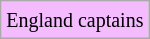<table class="wikitable">
<tr>
<td bgcolor="#F4BBFF"><small>England captains</small></td>
</tr>
</table>
